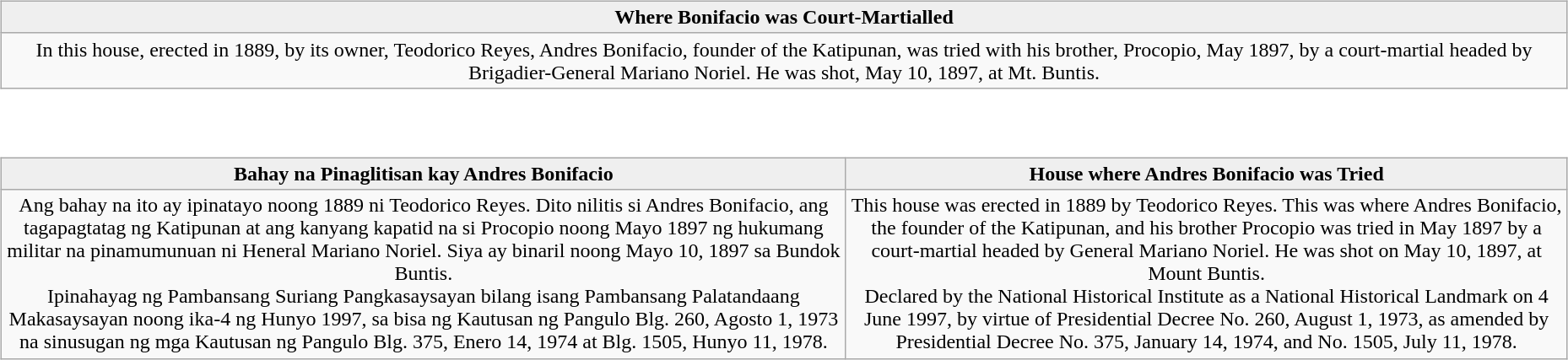<table>
<tr style="vertical-align:top;">
<td></td>
<td><br><table class="wikitable" style="text-align:center;">
<tr>
<th style="background:#efefef;">Where Bonifacio was Court-Martialled</th>
</tr>
<tr>
<td>In this house, erected in 1889, by its owner, Teodorico Reyes, Andres Bonifacio, founder of the Katipunan, was tried with his brother, Procopio, May 1897, by a court-martial headed by Brigadier-General Mariano Noriel. He was shot, May 10, 1897, at Mt. Buntis.</td>
</tr>
</table>
</td>
</tr>
<tr>
<td></td>
<td><br><table class="wikitable" style="text-align:center;">
<tr>
<th style="background:#efefef;">Bahay na Pinaglitisan kay Andres Bonifacio</th>
<th style="background:#efefef;">House where Andres Bonifacio was Tried</th>
</tr>
<tr>
<td>Ang bahay na ito ay ipinatayo noong 1889 ni Teodorico Reyes. Dito nilitis si Andres Bonifacio, ang tagapagtatag ng Katipunan at ang kanyang kapatid na si Procopio noong Mayo 1897 ng hukumang militar na pinamumunuan ni Heneral Mariano Noriel. Siya ay binaril noong Mayo 10, 1897 sa Bundok Buntis.<br>Ipinahayag ng Pambansang Suriang Pangkasaysayan bilang isang Pambansang Palatandaang Makasaysayan noong ika-4 ng Hunyo 1997, sa bisa ng Kautusan ng Pangulo Blg. 260, Agosto 1, 1973 na sinusugan ng mga Kautusan ng Pangulo Blg. 375, Enero 14, 1974 at Blg. 1505, Hunyo 11, 1978.</td>
<td>This house was erected in 1889 by Teodorico Reyes. This was where Andres Bonifacio, the founder of the Katipunan, and his brother Procopio was tried in May 1897 by a court-martial headed by General Mariano Noriel. He was shot on May 10, 1897, at Mount Buntis.<br>Declared by the National Historical Institute as a National Historical Landmark on 4 June 1997, by virtue of Presidential Decree No. 260, August 1, 1973, as amended by Presidential Decree No. 375, January 14, 1974, and No. 1505, July 11, 1978.</td>
</tr>
</table>
</td>
</tr>
</table>
